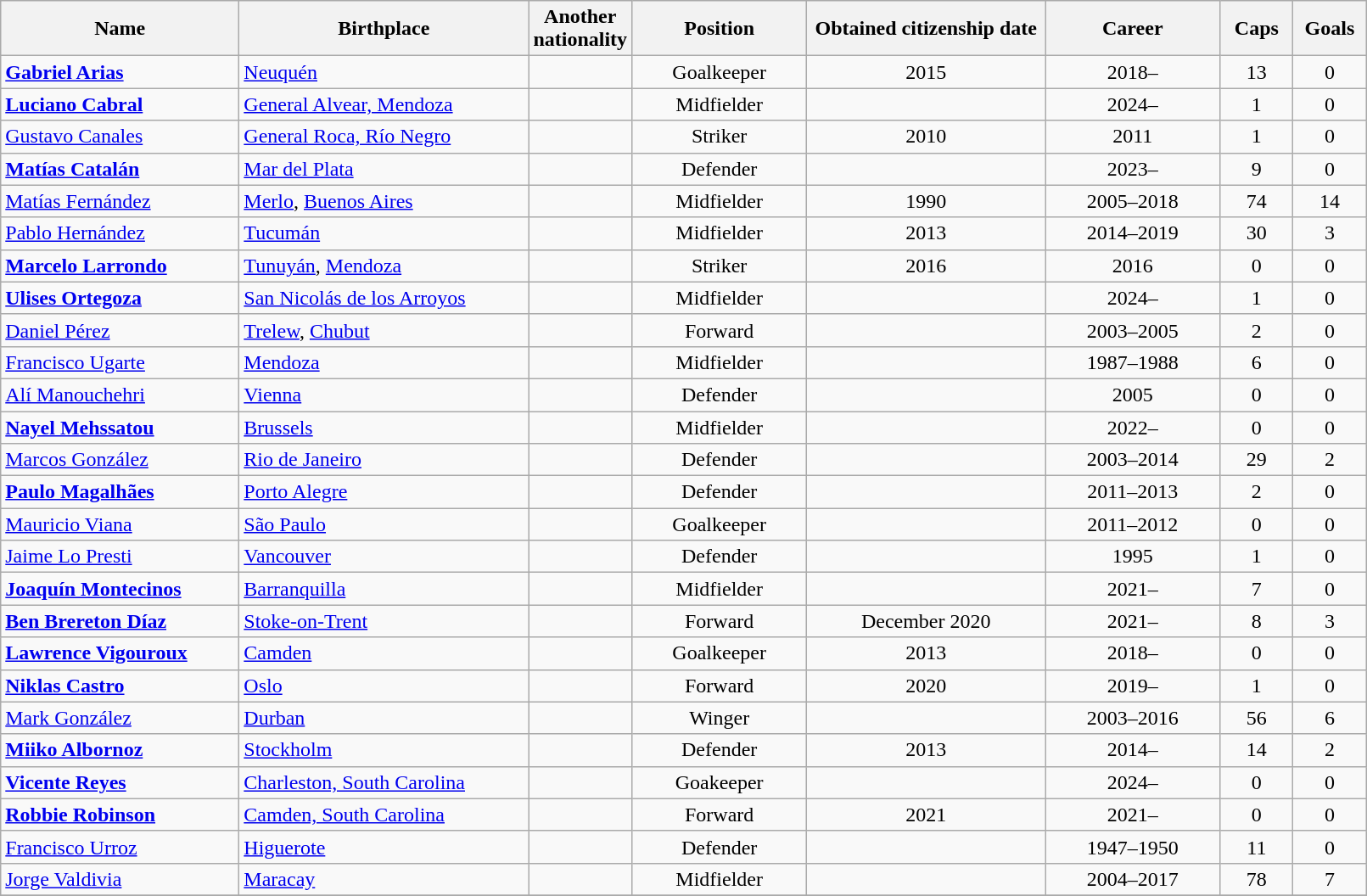<table class="wikitable sortable">
<tr>
<th width="180" align="left" valign="center">Name</th>
<th width="220" align="left" valign="center">Birthplace</th>
<th width="50"  align="left" valign="center">Another nationality</th>
<th width="130" align="left" valign="center">Position</th>
<th width="180" align="left" valign="center">Obtained citizenship date</th>
<th width="130" align="left" valign="center">Career</th>
<th width="50"  align="left" valign="center">Caps</th>
<th width="50"  align="left" valign="center">Goals</th>
</tr>
<tr>
<td><strong><a href='#'>Gabriel Arias</a></strong></td>
<td> <a href='#'>Neuquén</a></td>
<td align=center></td>
<td align=center>Goalkeeper</td>
<td align=center>2015</td>
<td align=center>2018–</td>
<td align=center>13</td>
<td align=center>0</td>
</tr>
<tr>
<td><strong><a href='#'>Luciano Cabral</a></strong></td>
<td> <a href='#'>General Alvear, Mendoza</a></td>
<td align=center></td>
<td align=center>Midfielder</td>
<td align=center></td>
<td align=center>2024–</td>
<td align=center>1</td>
<td align=center>0</td>
</tr>
<tr>
<td><a href='#'>Gustavo Canales</a></td>
<td> <a href='#'>General Roca, Río Negro</a></td>
<td align=center></td>
<td align=center>Striker</td>
<td align=center>2010</td>
<td align=center>2011</td>
<td align=center>1</td>
<td align=center>0</td>
</tr>
<tr>
<td><strong><a href='#'>Matías Catalán</a></strong></td>
<td> <a href='#'>Mar del Plata</a></td>
<td align=center></td>
<td align=center>Defender</td>
<td align=center></td>
<td align=center>2023–</td>
<td align=center>9</td>
<td align=center>0</td>
</tr>
<tr>
<td><a href='#'>Matías Fernández</a></td>
<td> <a href='#'>Merlo</a>, <a href='#'>Buenos Aires</a></td>
<td align=center></td>
<td align=center>Midfielder</td>
<td align=center>1990</td>
<td align=center>2005–2018</td>
<td align=center>74</td>
<td align=center>14</td>
</tr>
<tr>
<td><a href='#'>Pablo Hernández</a></td>
<td> <a href='#'>Tucumán</a></td>
<td align=center></td>
<td align=center>Midfielder</td>
<td align=center>2013</td>
<td align=center>2014–2019</td>
<td align=center>30</td>
<td align=center>3</td>
</tr>
<tr>
<td><strong><a href='#'>Marcelo Larrondo</a></strong></td>
<td> <a href='#'>Tunuyán</a>, <a href='#'>Mendoza</a></td>
<td align=center></td>
<td align=center>Striker</td>
<td align=center>2016</td>
<td align=center>2016</td>
<td align=center>0</td>
<td align=center>0</td>
</tr>
<tr>
<td><strong><a href='#'>Ulises Ortegoza</a></strong></td>
<td> <a href='#'>San Nicolás de los Arroyos</a></td>
<td align=center></td>
<td align=center>Midfielder</td>
<td align=center></td>
<td align=center>2024–</td>
<td align=center>1</td>
<td align=center>0</td>
</tr>
<tr>
<td><a href='#'>Daniel Pérez</a></td>
<td> <a href='#'>Trelew</a>, <a href='#'>Chubut</a></td>
<td align=center></td>
<td align=center>Forward</td>
<td align=center></td>
<td align=center>2003–2005</td>
<td align=center>2</td>
<td align=center>0</td>
</tr>
<tr>
<td><a href='#'>Francisco Ugarte</a></td>
<td> <a href='#'>Mendoza</a></td>
<td align=center></td>
<td align=center>Midfielder</td>
<td></td>
<td align=center>1987–1988</td>
<td align=center>6</td>
<td align=center>0</td>
</tr>
<tr>
<td><a href='#'>Alí Manouchehri</a></td>
<td> <a href='#'>Vienna</a></td>
<td align=center></td>
<td align=center>Defender</td>
<td align=center></td>
<td align=center>2005</td>
<td align=center>0</td>
<td align=center>0</td>
</tr>
<tr>
<td><strong><a href='#'>Nayel Mehssatou</a></strong></td>
<td> <a href='#'>Brussels</a></td>
<td align=center></td>
<td align=center>Midfielder</td>
<td align=center></td>
<td align=center>2022–</td>
<td align=center>0</td>
<td align=center>0</td>
</tr>
<tr>
<td><a href='#'>Marcos González</a></td>
<td> <a href='#'>Rio de Janeiro</a></td>
<td align=center></td>
<td align=center>Defender</td>
<td align=center></td>
<td align=center>2003–2014</td>
<td align=center>29</td>
<td align=center>2</td>
</tr>
<tr>
<td><strong><a href='#'>Paulo Magalhães</a></strong></td>
<td> <a href='#'>Porto Alegre</a></td>
<td align=center></td>
<td align=center>Defender</td>
<td align=center></td>
<td align=center>2011–2013</td>
<td align=center>2</td>
<td align=center>0</td>
</tr>
<tr>
<td><a href='#'>Mauricio Viana</a></td>
<td> <a href='#'>São Paulo</a></td>
<td align=center></td>
<td align=center>Goalkeeper</td>
<td align=center></td>
<td align=center>2011–2012</td>
<td align=center>0</td>
<td align=center>0</td>
</tr>
<tr>
<td><a href='#'>Jaime Lo Presti</a></td>
<td> <a href='#'>Vancouver</a></td>
<td align=center></td>
<td align=center>Defender</td>
<td align=center></td>
<td align=center>1995</td>
<td align=center>1</td>
<td align=center>0</td>
</tr>
<tr>
<td><strong><a href='#'>Joaquín Montecinos</a></strong></td>
<td> <a href='#'>Barranquilla</a></td>
<td align=center></td>
<td align=center>Midfielder</td>
<td align=center></td>
<td align=center>2021–</td>
<td align=center>7</td>
<td align=center>0</td>
</tr>
<tr>
<td><strong><a href='#'>Ben Brereton Díaz</a></strong></td>
<td> <a href='#'>Stoke-on-Trent</a></td>
<td align=center></td>
<td align=center>Forward</td>
<td align=center>December 2020</td>
<td align=center>2021–</td>
<td align=center>8</td>
<td align=center>3</td>
</tr>
<tr>
<td><strong><a href='#'>Lawrence Vigouroux</a></strong></td>
<td> <a href='#'>Camden</a></td>
<td align=center> </td>
<td align=center>Goalkeeper</td>
<td align=center>2013</td>
<td align=center>2018–</td>
<td align=center>0</td>
<td align=center>0</td>
</tr>
<tr>
<td><strong><a href='#'>Niklas Castro</a></strong></td>
<td> <a href='#'>Oslo</a></td>
<td align=center></td>
<td align=center>Forward</td>
<td align=center>2020</td>
<td align=center>2019–</td>
<td align=center>1</td>
<td align=center>0</td>
</tr>
<tr>
<td><a href='#'>Mark González</a></td>
<td> <a href='#'>Durban</a></td>
<td align=center></td>
<td align=center>Winger</td>
<td align=center></td>
<td align=center>2003–2016</td>
<td align=center>56</td>
<td align=center>6</td>
</tr>
<tr>
<td><strong><a href='#'>Miiko Albornoz</a></strong></td>
<td> <a href='#'>Stockholm</a></td>
<td align=center> </td>
<td align=center>Defender</td>
<td align=center>2013</td>
<td align=center>2014–</td>
<td align=center>14</td>
<td align=center>2</td>
</tr>
<tr>
<td><strong><a href='#'>Vicente Reyes</a></strong></td>
<td> <a href='#'>Charleston, South Carolina</a></td>
<td align=center></td>
<td align=center>Goakeeper</td>
<td align=center></td>
<td align=center>2024–</td>
<td align=center>0</td>
<td align=center>0</td>
</tr>
<tr>
<td><strong><a href='#'>Robbie Robinson</a></strong></td>
<td> <a href='#'>Camden, South Carolina</a></td>
<td align=center></td>
<td align=center>Forward</td>
<td align=center>2021</td>
<td align=center>2021– </td>
<td align=center>0</td>
<td align=center>0</td>
</tr>
<tr>
<td><a href='#'>Francisco Urroz</a></td>
<td> <a href='#'>Higuerote</a></td>
<td align=center></td>
<td align=center>Defender</td>
<td align=center></td>
<td align=center>1947–1950</td>
<td align=center>11</td>
<td align=center>0</td>
</tr>
<tr>
<td><a href='#'>Jorge Valdivia</a></td>
<td> <a href='#'>Maracay</a></td>
<td align=center></td>
<td align=center>Midfielder</td>
<td align=center></td>
<td align=center>2004–2017</td>
<td align=center>78</td>
<td align=center>7</td>
</tr>
<tr>
</tr>
</table>
